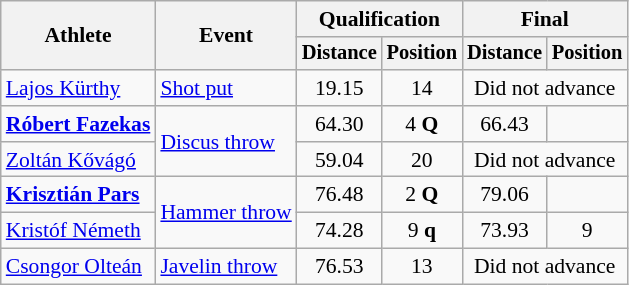<table class=wikitable style=font-size:90%>
<tr>
<th rowspan=2>Athlete</th>
<th rowspan=2>Event</th>
<th colspan=2>Qualification</th>
<th colspan=2>Final</th>
</tr>
<tr style=font-size:95%>
<th>Distance</th>
<th>Position</th>
<th>Distance</th>
<th>Position</th>
</tr>
<tr align=center>
<td align=left><a href='#'>Lajos Kürthy</a></td>
<td align=left><a href='#'>Shot put</a></td>
<td>19.15</td>
<td>14</td>
<td colspan=2>Did not advance</td>
</tr>
<tr align=center>
<td align=left><strong><a href='#'>Róbert Fazekas</a></strong></td>
<td align=left rowspan=2><a href='#'>Discus throw</a></td>
<td>64.30</td>
<td>4 <strong>Q</strong></td>
<td>66.43</td>
<td></td>
</tr>
<tr align=center>
<td align=left><a href='#'>Zoltán Kővágó</a></td>
<td>59.04</td>
<td>20</td>
<td colspan=2>Did not advance</td>
</tr>
<tr align=center>
<td align=left><strong><a href='#'>Krisztián Pars</a></strong></td>
<td align=left rowspan=2><a href='#'>Hammer throw</a></td>
<td>76.48</td>
<td>2 <strong>Q</strong></td>
<td>79.06</td>
<td></td>
</tr>
<tr align=center>
<td align=left><a href='#'>Kristóf Németh</a></td>
<td>74.28</td>
<td>9 <strong>q</strong></td>
<td>73.93</td>
<td>9</td>
</tr>
<tr align=center>
<td align=left><a href='#'>Csongor Olteán</a></td>
<td align=left><a href='#'>Javelin throw</a></td>
<td>76.53</td>
<td>13</td>
<td colspan=2>Did not advance</td>
</tr>
</table>
